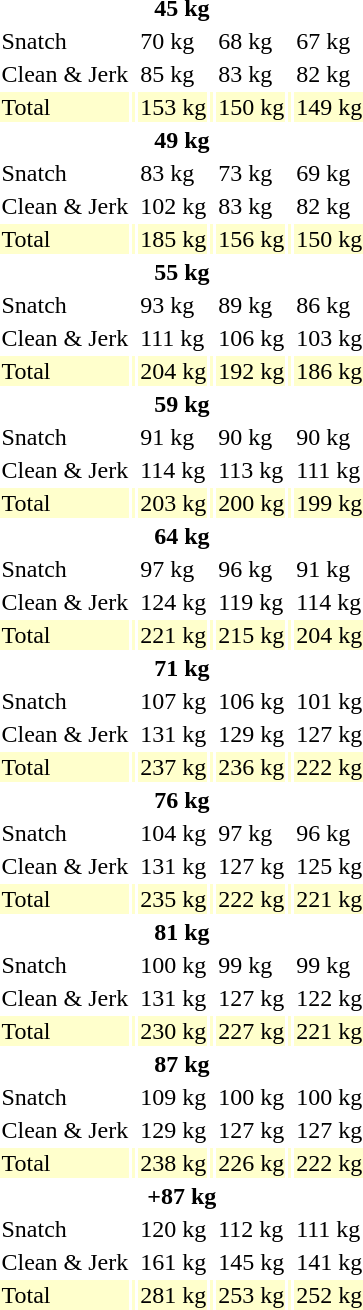<table>
<tr>
<th colspan=7>45 kg</th>
</tr>
<tr>
<td>Snatch</td>
<td></td>
<td>70 kg</td>
<td></td>
<td>68 kg</td>
<td></td>
<td>67 kg</td>
</tr>
<tr>
<td>Clean & Jerk</td>
<td></td>
<td>85 kg</td>
<td></td>
<td>83 kg</td>
<td></td>
<td>82 kg</td>
</tr>
<tr bgcolor=ffffcc>
<td>Total</td>
<td></td>
<td>153 kg</td>
<td></td>
<td>150 kg</td>
<td></td>
<td>149 kg</td>
</tr>
<tr>
<th colspan=7>49 kg</th>
</tr>
<tr>
<td>Snatch</td>
<td></td>
<td>83 kg</td>
<td></td>
<td>73 kg</td>
<td></td>
<td>69 kg</td>
</tr>
<tr>
<td>Clean & Jerk</td>
<td></td>
<td>102 kg</td>
<td></td>
<td>83 kg</td>
<td></td>
<td>82 kg</td>
</tr>
<tr bgcolor=ffffcc>
<td>Total</td>
<td></td>
<td>185 kg</td>
<td></td>
<td>156 kg</td>
<td></td>
<td>150 kg</td>
</tr>
<tr>
<th colspan=7>55 kg</th>
</tr>
<tr>
<td>Snatch</td>
<td></td>
<td>93 kg</td>
<td></td>
<td>89 kg</td>
<td></td>
<td>86 kg</td>
</tr>
<tr>
<td>Clean & Jerk</td>
<td></td>
<td>111 kg</td>
<td></td>
<td>106 kg</td>
<td></td>
<td>103 kg</td>
</tr>
<tr bgcolor=ffffcc>
<td>Total</td>
<td></td>
<td>204 kg</td>
<td></td>
<td>192 kg</td>
<td></td>
<td>186 kg</td>
</tr>
<tr>
<th colspan=7>59 kg</th>
</tr>
<tr>
<td>Snatch</td>
<td></td>
<td>91 kg</td>
<td></td>
<td>90 kg</td>
<td></td>
<td>90 kg</td>
</tr>
<tr>
<td>Clean & Jerk</td>
<td></td>
<td>114 kg</td>
<td></td>
<td>113 kg</td>
<td></td>
<td>111 kg</td>
</tr>
<tr bgcolor=ffffcc>
<td>Total</td>
<td></td>
<td>203 kg</td>
<td></td>
<td>200 kg</td>
<td></td>
<td>199 kg</td>
</tr>
<tr>
<th colspan=7>64 kg</th>
</tr>
<tr>
<td>Snatch</td>
<td></td>
<td>97 kg</td>
<td></td>
<td>96 kg</td>
<td></td>
<td>91 kg</td>
</tr>
<tr>
<td>Clean & Jerk</td>
<td></td>
<td>124 kg</td>
<td></td>
<td>119 kg</td>
<td></td>
<td>114 kg</td>
</tr>
<tr bgcolor=ffffcc>
<td>Total</td>
<td></td>
<td>221 kg</td>
<td></td>
<td>215 kg</td>
<td></td>
<td>204 kg</td>
</tr>
<tr>
<th colspan=7>71 kg</th>
</tr>
<tr>
<td>Snatch</td>
<td></td>
<td>107 kg</td>
<td></td>
<td>106 kg</td>
<td></td>
<td>101 kg</td>
</tr>
<tr>
<td>Clean & Jerk</td>
<td></td>
<td>131 kg</td>
<td></td>
<td>129 kg</td>
<td></td>
<td>127 kg</td>
</tr>
<tr bgcolor=ffffcc>
<td>Total</td>
<td></td>
<td>237 kg</td>
<td></td>
<td>236 kg</td>
<td></td>
<td>222 kg</td>
</tr>
<tr>
<th colspan=7>76 kg</th>
</tr>
<tr>
<td>Snatch</td>
<td></td>
<td>104 kg</td>
<td></td>
<td>97 kg</td>
<td></td>
<td>96 kg</td>
</tr>
<tr>
<td>Clean & Jerk</td>
<td></td>
<td>131 kg</td>
<td></td>
<td>127 kg</td>
<td></td>
<td>125 kg</td>
</tr>
<tr bgcolor=ffffcc>
<td>Total</td>
<td></td>
<td>235 kg</td>
<td></td>
<td>222 kg</td>
<td></td>
<td>221 kg</td>
</tr>
<tr>
<th colspan=7>81 kg</th>
</tr>
<tr>
<td>Snatch</td>
<td></td>
<td>100 kg</td>
<td></td>
<td>99 kg</td>
<td></td>
<td>99 kg</td>
</tr>
<tr>
<td>Clean & Jerk</td>
<td></td>
<td>131 kg</td>
<td></td>
<td>127 kg</td>
<td></td>
<td>122 kg</td>
</tr>
<tr bgcolor=ffffcc>
<td>Total</td>
<td></td>
<td>230 kg</td>
<td></td>
<td>227 kg</td>
<td></td>
<td>221 kg</td>
</tr>
<tr>
<th colspan=7>87 kg</th>
</tr>
<tr>
<td>Snatch</td>
<td></td>
<td>109 kg</td>
<td></td>
<td>100 kg</td>
<td></td>
<td>100 kg</td>
</tr>
<tr>
<td>Clean & Jerk</td>
<td></td>
<td>129 kg</td>
<td></td>
<td>127 kg</td>
<td></td>
<td>127 kg</td>
</tr>
<tr bgcolor=ffffcc>
<td>Total</td>
<td></td>
<td>238 kg</td>
<td></td>
<td>226 kg</td>
<td></td>
<td>222 kg</td>
</tr>
<tr>
<th colspan=7>+87 kg</th>
</tr>
<tr>
<td>Snatch</td>
<td></td>
<td>120 kg</td>
<td></td>
<td>112 kg</td>
<td></td>
<td>111 kg</td>
</tr>
<tr>
<td>Clean & Jerk</td>
<td></td>
<td>161 kg</td>
<td></td>
<td>145 kg</td>
<td></td>
<td>141 kg</td>
</tr>
<tr bgcolor=ffffcc>
<td>Total</td>
<td></td>
<td>281 kg</td>
<td></td>
<td>253 kg</td>
<td></td>
<td>252 kg</td>
</tr>
</table>
